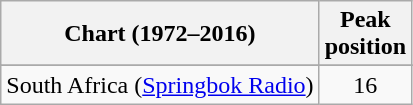<table class="wikitable sortable">
<tr>
<th>Chart (1972–2016)</th>
<th>Peak<br>position</th>
</tr>
<tr>
</tr>
<tr>
</tr>
<tr>
</tr>
<tr>
</tr>
<tr>
<td>South Africa (<a href='#'>Springbok Radio</a>)</td>
<td align="center">16</td>
</tr>
</table>
